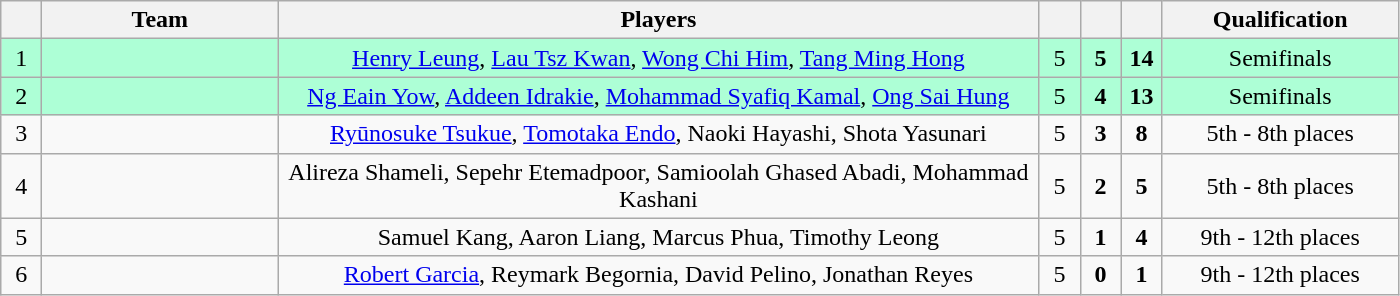<table class="wikitable" style="font-size: 100%">
<tr>
<th width=20></th>
<th width=150>Team</th>
<th width=500>Players</th>
<th width=20></th>
<th width=20></th>
<th width=20></th>
<th width=150>Qualification</th>
</tr>
<tr align=center style="background: #ADFFD6;">
<td>1</td>
<td align="left"></td>
<td><a href='#'>Henry Leung</a>, <a href='#'>Lau Tsz Kwan</a>, <a href='#'>Wong Chi Him</a>, <a href='#'>Tang Ming Hong</a></td>
<td>5</td>
<td><strong>5</strong></td>
<td><strong>14</strong></td>
<td>Semifinals</td>
</tr>
<tr align=center style="background: #ADFFD6;">
<td>2</td>
<td align="left"></td>
<td><a href='#'>Ng Eain Yow</a>, <a href='#'>Addeen Idrakie</a>, <a href='#'>Mohammad Syafiq Kamal</a>, <a href='#'>Ong Sai Hung</a></td>
<td>5</td>
<td><strong>4</strong></td>
<td><strong>13</strong></td>
<td>Semifinals</td>
</tr>
<tr align=center>
<td>3</td>
<td align="left"></td>
<td><a href='#'>Ryūnosuke Tsukue</a>, <a href='#'>Tomotaka Endo</a>, Naoki Hayashi, Shota Yasunari</td>
<td>5</td>
<td><strong>3</strong></td>
<td><strong>8</strong></td>
<td>5th - 8th places</td>
</tr>
<tr align=center>
<td>4</td>
<td align="left"></td>
<td>Alireza Shameli, Sepehr Etemadpoor, Samioolah Ghased Abadi, Mohammad Kashani</td>
<td>5</td>
<td><strong>2</strong></td>
<td><strong>5</strong></td>
<td>5th - 8th places</td>
</tr>
<tr align=center>
<td>5</td>
<td align="left"></td>
<td>Samuel Kang, Aaron Liang, Marcus Phua, Timothy Leong</td>
<td>5</td>
<td><strong>1</strong></td>
<td><strong>4</strong></td>
<td>9th - 12th places</td>
</tr>
<tr align=center>
<td>6</td>
<td align="left"></td>
<td><a href='#'>Robert Garcia</a>, Reymark Begornia, David Pelino, Jonathan Reyes</td>
<td>5</td>
<td><strong>0</strong></td>
<td><strong>1</strong></td>
<td>9th - 12th places</td>
</tr>
</table>
